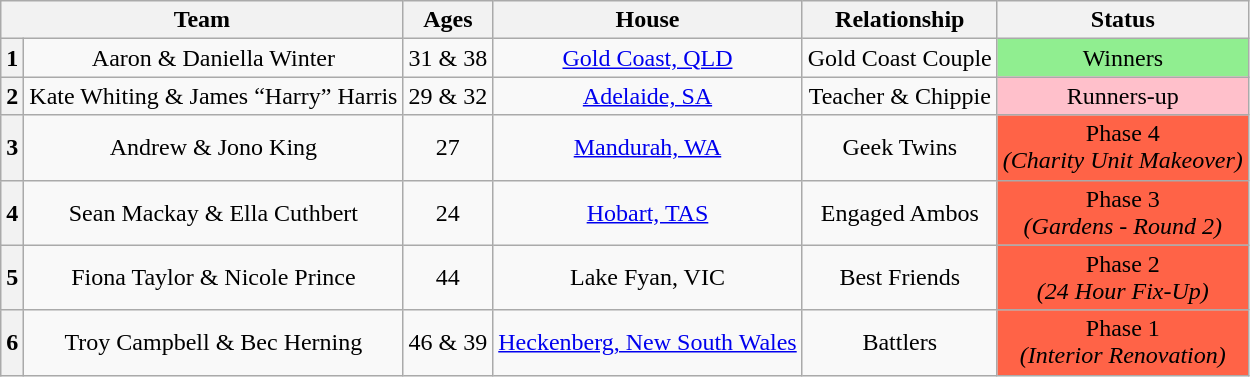<table class="wikitable" style="text-align: center;">
<tr valign="top">
<th colspan="2">Team</th>
<th>Ages</th>
<th>House</th>
<th>Relationship</th>
<th>Status</th>
</tr>
<tr>
<th>1</th>
<td>Aaron & Daniella Winter</td>
<td>31 & 38</td>
<td><a href='#'>Gold Coast, QLD</a></td>
<td>Gold Coast Couple</td>
<td bgcolor="lightgreen">Winners</td>
</tr>
<tr>
<th>2</th>
<td>Kate Whiting & James “Harry” Harris</td>
<td>29 & 32</td>
<td><a href='#'>Adelaide, SA</a></td>
<td>Teacher & Chippie</td>
<td bgcolor="pink">Runners-up</td>
</tr>
<tr>
<th>3</th>
<td>Andrew & Jono King</td>
<td>27</td>
<td><a href='#'>Mandurah, WA</a></td>
<td>Geek Twins</td>
<td bgcolor="tomato">Phase 4<br><em>(Charity Unit Makeover)</em></td>
</tr>
<tr>
<th>4</th>
<td>Sean Mackay & Ella Cuthbert</td>
<td>24</td>
<td><a href='#'>Hobart, TAS</a></td>
<td>Engaged Ambos</td>
<td bgcolor="tomato">Phase 3<br><em>(Gardens - Round 2)</em></td>
</tr>
<tr>
<th>5</th>
<td>Fiona Taylor & Nicole Prince</td>
<td>44</td>
<td>Lake Fyan, VIC</td>
<td>Best Friends</td>
<td bgcolor="tomato">Phase 2<br><em>(24 Hour Fix-Up)</em></td>
</tr>
<tr>
<th>6</th>
<td>Troy Campbell & Bec Herning</td>
<td>46 & 39</td>
<td><a href='#'>Heckenberg, New South Wales</a></td>
<td>Battlers</td>
<td bgcolor="tomato">Phase 1<br><em>(Interior Renovation)</em></td>
</tr>
</table>
